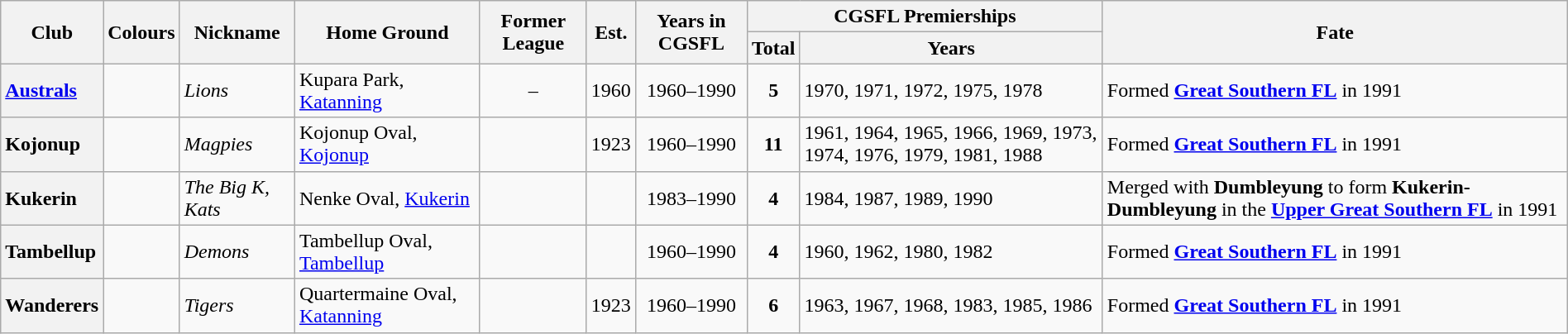<table class="wikitable sortable" style="text-align:center; width:100%">
<tr>
<th rowspan="2">Club</th>
<th rowspan="2">Colours</th>
<th rowspan="2">Nickname</th>
<th rowspan="2">Home Ground</th>
<th rowspan="2">Former League</th>
<th rowspan="2">Est.</th>
<th rowspan="2">Years in CGSFL</th>
<th colspan="2">CGSFL Premierships</th>
<th rowspan="2">Fate</th>
</tr>
<tr>
<th>Total</th>
<th>Years</th>
</tr>
<tr>
<th style="text-align:left"><a href='#'>Australs</a></th>
<td></td>
<td align="left"><em>Lions</em></td>
<td align="left">Kupara Park, <a href='#'>Katanning</a></td>
<td>–</td>
<td>1960</td>
<td>1960–1990</td>
<td><strong>5</strong></td>
<td align="left">1970, 1971, 1972, 1975, 1978</td>
<td align="left">Formed <a href='#'><strong>Great Southern FL</strong></a> in 1991</td>
</tr>
<tr>
<th style="text-align:left">Kojonup</th>
<td></td>
<td align="left"><em>Magpies</em></td>
<td align="left">Kojonup Oval, <a href='#'>Kojonup</a></td>
<td></td>
<td>1923</td>
<td>1960–1990</td>
<td><strong>11</strong></td>
<td align="left">1961, 1964, 1965, 1966, 1969, 1973, 1974, 1976, 1979, 1981, 1988</td>
<td align="left">Formed <a href='#'><strong>Great Southern FL</strong></a> in 1991</td>
</tr>
<tr>
<th style="text-align:left">Kukerin</th>
<td></td>
<td align="left"><em>The Big K, Kats</em></td>
<td align="left">Nenke Oval, <a href='#'>Kukerin</a></td>
<td></td>
<td></td>
<td>1983–1990</td>
<td><strong>4</strong></td>
<td align="left">1984, 1987, 1989, 1990</td>
<td align="left">Merged with <strong>Dumbleyung</strong> to form <strong>Kukerin-Dumbleyung</strong> in the <strong><a href='#'>Upper Great Southern FL</a></strong> in 1991</td>
</tr>
<tr>
<th style="text-align:left">Tambellup</th>
<td></td>
<td align="left"><em>Demons</em></td>
<td align="left">Tambellup Oval, <a href='#'>Tambellup</a></td>
<td></td>
<td></td>
<td>1960–1990</td>
<td><strong>4</strong></td>
<td align="left">1960, 1962, 1980, 1982</td>
<td align="left">Formed <a href='#'><strong>Great Southern FL</strong></a> in 1991</td>
</tr>
<tr>
<th style="text-align:left">Wanderers</th>
<td></td>
<td align="left"><em>Tigers</em></td>
<td align="left">Quartermaine Oval, <a href='#'>Katanning</a></td>
<td></td>
<td>1923</td>
<td>1960–1990</td>
<td><strong>6</strong></td>
<td align="left">1963, 1967, 1968, 1983, 1985, 1986</td>
<td align="left">Formed <a href='#'><strong>Great Southern FL</strong></a> in 1991</td>
</tr>
</table>
